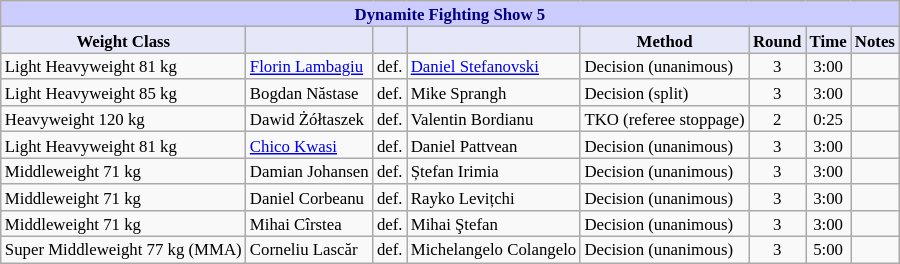<table class="wikitable" style="font-size: 70%;">
<tr>
<th colspan="8" style="background-color: #ccf; color: #000080; text-align: center;"><strong>Dynamite Fighting Show 5</strong></th>
</tr>
<tr>
<th colspan="1" style="background-color: #E6E8FA; color: #000000; text-align: center;">Weight Class</th>
<th colspan="1" style="background-color: #E6E8FA; color: #000000; text-align: center;"></th>
<th colspan="1" style="background-color: #E6E8FA; color: #000000; text-align: center;"></th>
<th colspan="1" style="background-color: #E6E8FA; color: #000000; text-align: center;"></th>
<th colspan="1" style="background-color: #E6E8FA; color: #000000; text-align: center;">Method</th>
<th colspan="1" style="background-color: #E6E8FA; color: #000000; text-align: center;">Round</th>
<th colspan="1" style="background-color: #E6E8FA; color: #000000; text-align: center;">Time</th>
<th colspan="1" style="background-color: #E6E8FA; color: #000000; text-align: center;">Notes</th>
</tr>
<tr>
<td>Light Heavyweight 81 kg</td>
<td> <a href='#'>Florin Lambagiu</a></td>
<td align=center>def.</td>
<td> <a href='#'>Daniel Stefanovski</a></td>
<td>Decision (unanimous)</td>
<td align=center>3</td>
<td align=center>3:00</td>
<td></td>
</tr>
<tr>
<td>Light Heavyweight 85 kg</td>
<td> Bogdan Năstase</td>
<td align=center>def.</td>
<td> Mike Sprangh</td>
<td>Decision (split)</td>
<td align=center>3</td>
<td align=center>3:00</td>
<td></td>
</tr>
<tr>
<td>Heavyweight 120 kg</td>
<td> Dawid Żółtaszek</td>
<td align=center>def.</td>
<td> Valentin Bordianu</td>
<td>TKO (referee stoppage)</td>
<td align=center>2</td>
<td align=center>0:25</td>
<td></td>
</tr>
<tr>
<td>Light Heavyweight 81 kg</td>
<td> <a href='#'>Chico Kwasi</a></td>
<td align=center>def.</td>
<td> Daniel Pattvean</td>
<td>Decision (unanimous)</td>
<td align=center>3</td>
<td align=center>3:00</td>
<td></td>
</tr>
<tr>
<td>Middleweight 71 kg</td>
<td> Damian Johansen</td>
<td align=center>def.</td>
<td> Ștefan Irimia</td>
<td>Decision (unanimous)</td>
<td align=center>3</td>
<td align=center>3:00</td>
<td></td>
</tr>
<tr>
<td>Middleweight 71 kg</td>
<td> Daniel Corbeanu</td>
<td align=center>def.</td>
<td> Rayko Levițchi</td>
<td>Decision (unanimous)</td>
<td align=center>3</td>
<td align=center>3:00</td>
</tr>
<tr>
<td>Middleweight 71 kg</td>
<td> Mihai Cîrstea</td>
<td align=center>def.</td>
<td> Mihai Ştefan</td>
<td>Decision (unanimous)</td>
<td align=center>3</td>
<td align=center>3:00</td>
<td></td>
</tr>
<tr>
<td>Super Middleweight 77 kg (MMA)</td>
<td> Corneliu Lascăr</td>
<td align=center>def.</td>
<td> Michelangelo Colangelo</td>
<td>Decision (unanimous)</td>
<td align=center>3</td>
<td align=center>5:00</td>
<td></td>
</tr>
</table>
